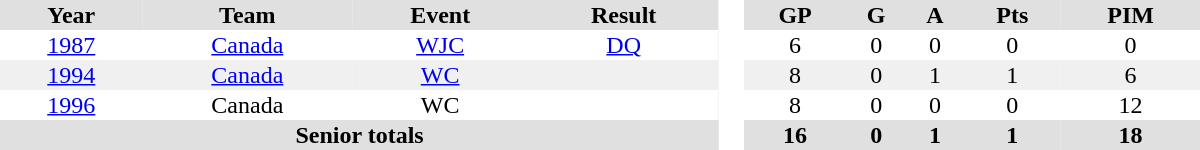<table border="0" cellpadding="1" cellspacing="0" style="text-align:center; width:50em">
<tr ALIGN="center" bgcolor="#e0e0e0">
<th>Year</th>
<th>Team</th>
<th>Event</th>
<th>Result</th>
<th rowspan="99" bgcolor="#ffffff"> </th>
<th>GP</th>
<th>G</th>
<th>A</th>
<th>Pts</th>
<th>PIM</th>
</tr>
<tr>
<td><a href='#'>1987</a></td>
<td><a href='#'>Canada</a></td>
<td><a href='#'>WJC</a></td>
<td><a href='#'>DQ</a></td>
<td>6</td>
<td>0</td>
<td>0</td>
<td>0</td>
<td>0</td>
</tr>
<tr style="background:#f0f0f0;">
<td><a href='#'>1994</a></td>
<td><a href='#'>Canada</a></td>
<td><a href='#'>WC</a></td>
<td></td>
<td>8</td>
<td>0</td>
<td>1</td>
<td>1</td>
<td>6</td>
</tr>
<tr>
<td><a href='#'>1996</a></td>
<td>Canada</td>
<td>WC</td>
<td></td>
<td>8</td>
<td>0</td>
<td>0</td>
<td>0</td>
<td>12</td>
</tr>
<tr style="background:#e0e0e0;">
<th colspan="4">Senior totals</th>
<th>16</th>
<th>0</th>
<th>1</th>
<th>1</th>
<th>18</th>
</tr>
</table>
